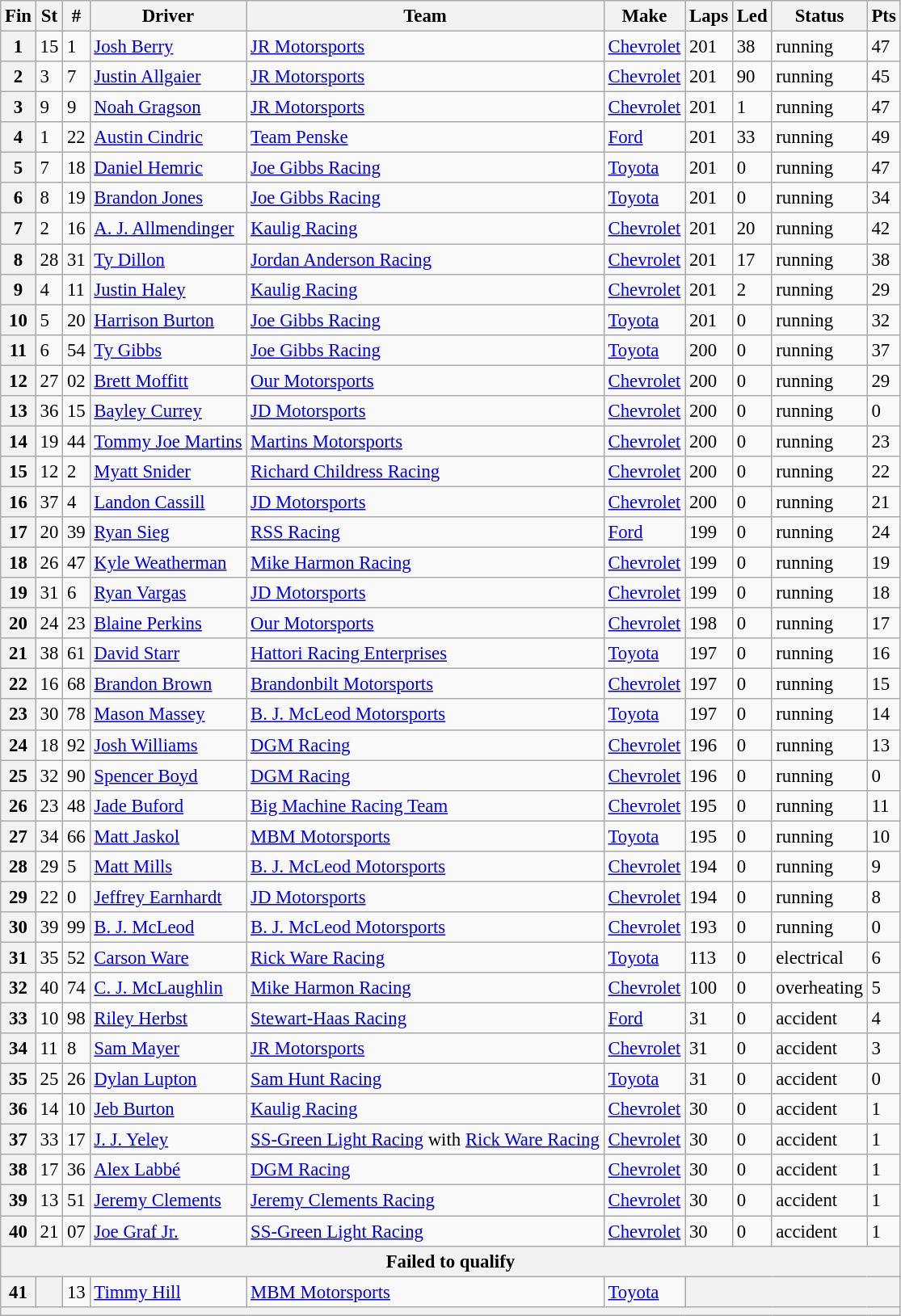<table class="wikitable" style="font-size:95%">
<tr>
<th>Fin</th>
<th>St</th>
<th>#</th>
<th>Driver</th>
<th>Team</th>
<th>Make</th>
<th>Laps</th>
<th>Led</th>
<th>Status</th>
<th>Pts</th>
</tr>
<tr>
<th>1</th>
<td>15</td>
<td>1</td>
<td><a href='#'>Josh Berry</a></td>
<td><a href='#'>JR Motorsports</a></td>
<td><a href='#'>Chevrolet</a></td>
<td>201</td>
<td>38</td>
<td>running</td>
<td>47</td>
</tr>
<tr>
<th>2</th>
<td>3</td>
<td>7</td>
<td><a href='#'>Justin Allgaier</a></td>
<td><a href='#'>JR Motorsports</a></td>
<td><a href='#'>Chevrolet</a></td>
<td>201</td>
<td>90</td>
<td>running</td>
<td>45</td>
</tr>
<tr>
<th>3</th>
<td>9</td>
<td>9</td>
<td><a href='#'>Noah Gragson</a></td>
<td><a href='#'>JR Motorsports</a></td>
<td><a href='#'>Chevrolet</a></td>
<td>201</td>
<td>1</td>
<td>running</td>
<td>47</td>
</tr>
<tr>
<th>4</th>
<td>1</td>
<td>22</td>
<td><a href='#'>Austin Cindric</a></td>
<td><a href='#'>Team Penske</a></td>
<td><a href='#'>Ford</a></td>
<td>201</td>
<td>33</td>
<td>running</td>
<td>49</td>
</tr>
<tr>
<th>5</th>
<td>7</td>
<td>18</td>
<td><a href='#'>Daniel Hemric</a></td>
<td><a href='#'>Joe Gibbs Racing</a></td>
<td><a href='#'>Toyota</a></td>
<td>201</td>
<td>0</td>
<td>running</td>
<td>47</td>
</tr>
<tr>
<th>6</th>
<td>8</td>
<td>19</td>
<td><a href='#'>Brandon Jones</a></td>
<td><a href='#'>Joe Gibbs Racing</a></td>
<td><a href='#'>Toyota</a></td>
<td>201</td>
<td>0</td>
<td>running</td>
<td>34</td>
</tr>
<tr>
<th>7</th>
<td>2</td>
<td>16</td>
<td><a href='#'>A. J. Allmendinger</a></td>
<td><a href='#'>Kaulig Racing</a></td>
<td><a href='#'>Chevrolet</a></td>
<td>201</td>
<td>20</td>
<td>running</td>
<td>42</td>
</tr>
<tr>
<th>8</th>
<td>28</td>
<td>31</td>
<td><a href='#'>Ty Dillon</a></td>
<td><a href='#'>Jordan Anderson Racing</a></td>
<td><a href='#'>Chevrolet</a></td>
<td>201</td>
<td>17</td>
<td>running</td>
<td>38</td>
</tr>
<tr>
<th>9</th>
<td>4</td>
<td>11</td>
<td><a href='#'>Justin Haley</a></td>
<td><a href='#'>Kaulig Racing</a></td>
<td><a href='#'>Chevrolet</a></td>
<td>201</td>
<td>2</td>
<td>running</td>
<td>29</td>
</tr>
<tr>
<th>10</th>
<td>5</td>
<td>20</td>
<td><a href='#'>Harrison Burton</a></td>
<td><a href='#'>Joe Gibbs Racing</a></td>
<td><a href='#'>Toyota</a></td>
<td>201</td>
<td>0</td>
<td>running</td>
<td>32</td>
</tr>
<tr>
<th>11</th>
<td>6</td>
<td>54</td>
<td><a href='#'>Ty Gibbs</a></td>
<td><a href='#'>Joe Gibbs Racing</a></td>
<td><a href='#'>Toyota</a></td>
<td>200</td>
<td>0</td>
<td>running</td>
<td>37</td>
</tr>
<tr>
<th>12</th>
<td>27</td>
<td>02</td>
<td><a href='#'>Brett Moffitt</a></td>
<td><a href='#'>Our Motorsports</a></td>
<td><a href='#'>Chevrolet</a></td>
<td>200</td>
<td>0</td>
<td>running</td>
<td>29</td>
</tr>
<tr>
<th>13</th>
<td>36</td>
<td>15</td>
<td><a href='#'>Bayley Currey</a></td>
<td><a href='#'>JD Motorsports</a></td>
<td><a href='#'>Chevrolet</a></td>
<td>200</td>
<td>0</td>
<td>running</td>
<td>0</td>
</tr>
<tr>
<th>14</th>
<td>19</td>
<td>44</td>
<td><a href='#'>Tommy Joe Martins</a></td>
<td><a href='#'>Martins Motorsports</a></td>
<td><a href='#'>Chevrolet</a></td>
<td>200</td>
<td>0</td>
<td>running</td>
<td>23</td>
</tr>
<tr>
<th>15</th>
<td>12</td>
<td>2</td>
<td><a href='#'>Myatt Snider</a></td>
<td><a href='#'>Richard Childress Racing</a></td>
<td><a href='#'>Chevrolet</a></td>
<td>200</td>
<td>0</td>
<td>running</td>
<td>22</td>
</tr>
<tr>
<th>16</th>
<td>37</td>
<td>4</td>
<td><a href='#'>Landon Cassill</a></td>
<td><a href='#'>JD Motorsports</a></td>
<td><a href='#'>Chevrolet</a></td>
<td>200</td>
<td>0</td>
<td>running</td>
<td>21</td>
</tr>
<tr>
<th>17</th>
<td>20</td>
<td>39</td>
<td><a href='#'>Ryan Sieg</a></td>
<td><a href='#'>RSS Racing</a></td>
<td><a href='#'>Ford</a></td>
<td>199</td>
<td>0</td>
<td>running</td>
<td>24</td>
</tr>
<tr>
<th>18</th>
<td>26</td>
<td>47</td>
<td><a href='#'>Kyle Weatherman</a></td>
<td><a href='#'>Mike Harmon Racing</a></td>
<td><a href='#'>Chevrolet</a></td>
<td>199</td>
<td>0</td>
<td>running</td>
<td>19</td>
</tr>
<tr>
<th>19</th>
<td>31</td>
<td>6</td>
<td><a href='#'>Ryan Vargas</a></td>
<td><a href='#'>JD Motorsports</a></td>
<td><a href='#'>Chevrolet</a></td>
<td>199</td>
<td>0</td>
<td>running</td>
<td>18</td>
</tr>
<tr>
<th>20</th>
<td>24</td>
<td>23</td>
<td><a href='#'>Blaine Perkins</a></td>
<td><a href='#'>Our Motorsports</a></td>
<td><a href='#'>Chevrolet</a></td>
<td>198</td>
<td>0</td>
<td>running</td>
<td>17</td>
</tr>
<tr>
<th>21</th>
<td>38</td>
<td>61</td>
<td><a href='#'>David Starr</a></td>
<td><a href='#'>Hattori Racing Enterprises</a></td>
<td><a href='#'>Toyota</a></td>
<td>197</td>
<td>0</td>
<td>running</td>
<td>16</td>
</tr>
<tr>
<th>22</th>
<td>16</td>
<td>68</td>
<td><a href='#'>Brandon Brown</a></td>
<td><a href='#'>Brandonbilt Motorsports</a></td>
<td><a href='#'>Chevrolet</a></td>
<td>197</td>
<td>0</td>
<td>running</td>
<td>15</td>
</tr>
<tr>
<th>23</th>
<td>30</td>
<td>78</td>
<td><a href='#'>Mason Massey</a></td>
<td><a href='#'>B. J. McLeod Motorsports</a></td>
<td><a href='#'>Toyota</a></td>
<td>197</td>
<td>0</td>
<td>running</td>
<td>14</td>
</tr>
<tr>
<th>24</th>
<td>18</td>
<td>92</td>
<td><a href='#'>Josh Williams</a></td>
<td><a href='#'>DGM Racing</a></td>
<td><a href='#'>Chevrolet</a></td>
<td>196</td>
<td>0</td>
<td>running</td>
<td>13</td>
</tr>
<tr>
<th>25</th>
<td>32</td>
<td>90</td>
<td><a href='#'>Spencer Boyd</a></td>
<td><a href='#'>DGM Racing</a></td>
<td><a href='#'>Chevrolet</a></td>
<td>196</td>
<td>0</td>
<td>running</td>
<td>0</td>
</tr>
<tr>
<th>26</th>
<td>23</td>
<td>48</td>
<td><a href='#'>Jade Buford</a></td>
<td><a href='#'>Big Machine Racing Team</a></td>
<td><a href='#'>Chevrolet</a></td>
<td>195</td>
<td>0</td>
<td>running</td>
<td>11</td>
</tr>
<tr>
<th>27</th>
<td>34</td>
<td>66</td>
<td><a href='#'>Matt Jaskol</a></td>
<td><a href='#'>MBM Motorsports</a></td>
<td><a href='#'>Toyota</a></td>
<td>195</td>
<td>0</td>
<td>running</td>
<td>10</td>
</tr>
<tr>
<th>28</th>
<td>29</td>
<td>5</td>
<td><a href='#'>Matt Mills</a></td>
<td><a href='#'>B. J. McLeod Motorsports</a></td>
<td><a href='#'>Chevrolet</a></td>
<td>194</td>
<td>0</td>
<td>running</td>
<td>9</td>
</tr>
<tr>
<th>29</th>
<td>22</td>
<td>0</td>
<td><a href='#'>Jeffrey Earnhardt</a></td>
<td><a href='#'>JD Motorsports</a></td>
<td><a href='#'>Chevrolet</a></td>
<td>194</td>
<td>0</td>
<td>running</td>
<td>8</td>
</tr>
<tr>
<th>30</th>
<td>39</td>
<td>99</td>
<td><a href='#'>B. J. McLeod</a></td>
<td><a href='#'>B. J. McLeod Motorsports</a></td>
<td><a href='#'>Chevrolet</a></td>
<td>193</td>
<td>0</td>
<td>running</td>
<td>0</td>
</tr>
<tr>
<th>31</th>
<td>35</td>
<td>52</td>
<td><a href='#'>Carson Ware</a></td>
<td><a href='#'>Rick Ware Racing</a></td>
<td><a href='#'>Toyota</a></td>
<td>113</td>
<td>0</td>
<td>electrical</td>
<td>6</td>
</tr>
<tr>
<th>32</th>
<td>40</td>
<td>74</td>
<td><a href='#'>C. J. McLaughlin</a></td>
<td><a href='#'>Mike Harmon Racing</a></td>
<td><a href='#'>Chevrolet</a></td>
<td>100</td>
<td>0</td>
<td>overheating</td>
<td>5</td>
</tr>
<tr>
<th>33</th>
<td>10</td>
<td>98</td>
<td><a href='#'>Riley Herbst</a></td>
<td><a href='#'>Stewart-Haas Racing</a></td>
<td><a href='#'>Ford</a></td>
<td>31</td>
<td>0</td>
<td>accident</td>
<td>4</td>
</tr>
<tr>
<th>34</th>
<td>11</td>
<td>8</td>
<td><a href='#'>Sam Mayer</a></td>
<td><a href='#'>JR Motorsports</a></td>
<td><a href='#'>Chevrolet</a></td>
<td>31</td>
<td>0</td>
<td>accident</td>
<td>3</td>
</tr>
<tr>
<th>35</th>
<td>25</td>
<td>26</td>
<td><a href='#'>Dylan Lupton</a></td>
<td><a href='#'>Sam Hunt Racing</a></td>
<td><a href='#'>Toyota</a></td>
<td>31</td>
<td>0</td>
<td>accident</td>
<td>0</td>
</tr>
<tr>
<th>36</th>
<td>14</td>
<td>10</td>
<td><a href='#'>Jeb Burton</a></td>
<td><a href='#'>Kaulig Racing</a></td>
<td><a href='#'>Chevrolet</a></td>
<td>30</td>
<td>0</td>
<td>accident</td>
<td>1</td>
</tr>
<tr>
<th>37</th>
<td>33</td>
<td>17</td>
<td><a href='#'>J. J. Yeley</a></td>
<td><a href='#'>SS-Green Light Racing</a> with <a href='#'>Rick Ware Racing</a></td>
<td><a href='#'>Chevrolet</a></td>
<td>30</td>
<td>0</td>
<td>accident</td>
<td>1</td>
</tr>
<tr>
<th>38</th>
<td>17</td>
<td>36</td>
<td><a href='#'>Alex Labbé</a></td>
<td><a href='#'>DGM Racing</a></td>
<td><a href='#'>Chevrolet</a></td>
<td>30</td>
<td>0</td>
<td>accident</td>
<td>1</td>
</tr>
<tr>
<th>39</th>
<td>13</td>
<td>51</td>
<td><a href='#'>Jeremy Clements</a></td>
<td><a href='#'>Jeremy Clements Racing</a></td>
<td><a href='#'>Chevrolet</a></td>
<td>30</td>
<td>0</td>
<td>accident</td>
<td>1</td>
</tr>
<tr>
<th>40</th>
<td>21</td>
<td>07</td>
<td><a href='#'>Joe Graf Jr.</a></td>
<td><a href='#'>SS-Green Light Racing</a></td>
<td><a href='#'>Chevrolet</a></td>
<td>30</td>
<td>0</td>
<td>accident</td>
<td>1</td>
</tr>
<tr>
<th colspan="10">Failed to qualify</th>
</tr>
<tr>
<th>41</th>
<th></th>
<td>13</td>
<td><a href='#'>Timmy Hill</a></td>
<td><a href='#'>MBM Motorsports</a></td>
<td><a href='#'>Toyota</a></td>
<th colspan="4"></th>
</tr>
<tr>
<th colspan="10"></th>
</tr>
</table>
